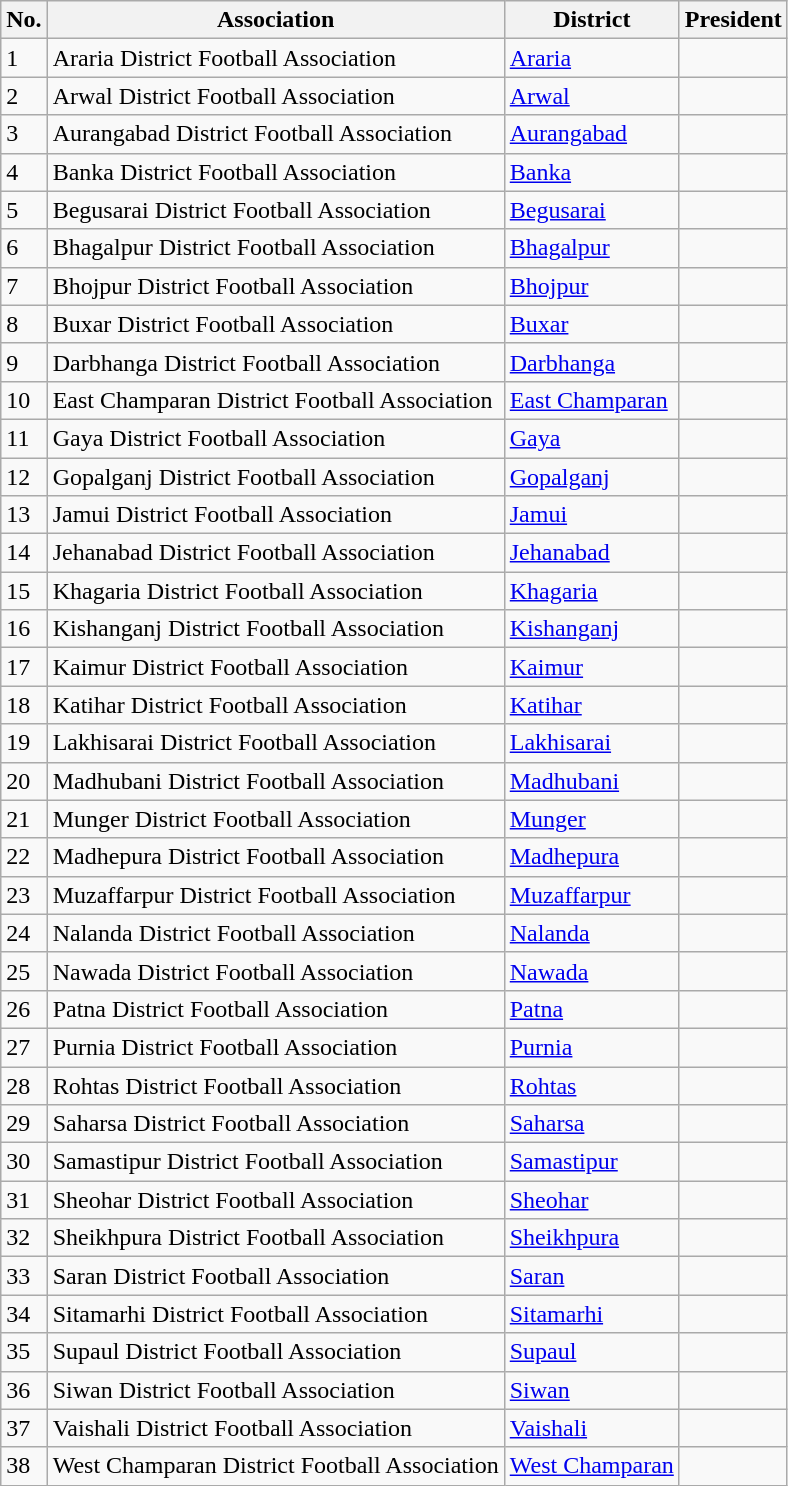<table class="wikitable sortable">
<tr>
<th>No.</th>
<th>Association</th>
<th>District</th>
<th>President</th>
</tr>
<tr>
<td>1</td>
<td>Araria District Football Association</td>
<td><a href='#'>Araria</a></td>
<td></td>
</tr>
<tr>
<td>2</td>
<td>Arwal District Football Association</td>
<td><a href='#'>Arwal</a></td>
<td></td>
</tr>
<tr>
<td>3</td>
<td>Aurangabad District Football Association</td>
<td><a href='#'>Aurangabad</a></td>
<td></td>
</tr>
<tr>
<td>4</td>
<td>Banka District Football Association</td>
<td><a href='#'>Banka</a></td>
<td></td>
</tr>
<tr>
<td>5</td>
<td>Begusarai District Football Association</td>
<td><a href='#'>Begusarai</a></td>
<td></td>
</tr>
<tr>
<td>6</td>
<td>Bhagalpur District Football Association</td>
<td><a href='#'>Bhagalpur</a></td>
<td></td>
</tr>
<tr>
<td>7</td>
<td>Bhojpur District Football Association</td>
<td><a href='#'>Bhojpur</a></td>
<td></td>
</tr>
<tr>
<td>8</td>
<td>Buxar District Football Association</td>
<td><a href='#'>Buxar</a></td>
<td></td>
</tr>
<tr>
<td>9</td>
<td>Darbhanga District Football Association</td>
<td><a href='#'>Darbhanga</a></td>
<td></td>
</tr>
<tr>
<td>10</td>
<td>East Champaran District Football Association</td>
<td><a href='#'>East Champaran</a></td>
<td></td>
</tr>
<tr>
<td>11</td>
<td>Gaya District Football Association</td>
<td><a href='#'>Gaya</a></td>
<td></td>
</tr>
<tr>
<td>12</td>
<td>Gopalganj District Football Association</td>
<td><a href='#'>Gopalganj</a></td>
<td></td>
</tr>
<tr>
<td>13</td>
<td>Jamui District Football Association</td>
<td><a href='#'>Jamui</a></td>
<td></td>
</tr>
<tr>
<td>14</td>
<td>Jehanabad District Football Association</td>
<td><a href='#'>Jehanabad</a></td>
<td></td>
</tr>
<tr>
<td>15</td>
<td>Khagaria District Football Association</td>
<td><a href='#'>Khagaria</a></td>
<td></td>
</tr>
<tr>
<td>16</td>
<td>Kishanganj District Football Association</td>
<td><a href='#'>Kishanganj</a></td>
<td></td>
</tr>
<tr>
<td>17</td>
<td>Kaimur District Football Association</td>
<td><a href='#'>Kaimur</a></td>
<td></td>
</tr>
<tr>
<td>18</td>
<td>Katihar District Football Association</td>
<td><a href='#'>Katihar</a></td>
<td></td>
</tr>
<tr>
<td>19</td>
<td>Lakhisarai District Football Association</td>
<td><a href='#'>Lakhisarai</a></td>
<td></td>
</tr>
<tr>
<td>20</td>
<td>Madhubani District Football Association</td>
<td><a href='#'>Madhubani</a></td>
<td></td>
</tr>
<tr>
<td>21</td>
<td>Munger District Football Association</td>
<td><a href='#'>Munger</a></td>
<td></td>
</tr>
<tr>
<td>22</td>
<td>Madhepura District Football Association</td>
<td><a href='#'>Madhepura</a></td>
<td></td>
</tr>
<tr>
<td>23</td>
<td>Muzaffarpur District Football Association</td>
<td><a href='#'>Muzaffarpur</a></td>
<td></td>
</tr>
<tr>
<td>24</td>
<td>Nalanda District Football Association</td>
<td><a href='#'>Nalanda</a></td>
<td></td>
</tr>
<tr>
<td>25</td>
<td>Nawada District Football Association</td>
<td><a href='#'>Nawada</a></td>
<td></td>
</tr>
<tr>
<td>26</td>
<td>Patna District Football Association</td>
<td><a href='#'>Patna</a></td>
<td></td>
</tr>
<tr>
<td>27</td>
<td>Purnia District Football Association</td>
<td><a href='#'>Purnia</a></td>
<td></td>
</tr>
<tr>
<td>28</td>
<td>Rohtas District Football Association</td>
<td><a href='#'>Rohtas</a></td>
<td></td>
</tr>
<tr>
<td>29</td>
<td>Saharsa District Football Association</td>
<td><a href='#'>Saharsa</a></td>
<td></td>
</tr>
<tr>
<td>30</td>
<td>Samastipur District Football Association</td>
<td><a href='#'>Samastipur</a></td>
<td></td>
</tr>
<tr>
<td>31</td>
<td>Sheohar District Football Association</td>
<td><a href='#'>Sheohar</a></td>
<td></td>
</tr>
<tr>
<td>32</td>
<td>Sheikhpura District Football Association</td>
<td><a href='#'>Sheikhpura</a></td>
<td></td>
</tr>
<tr>
<td>33</td>
<td>Saran District Football Association</td>
<td><a href='#'>Saran</a></td>
<td></td>
</tr>
<tr>
<td>34</td>
<td>Sitamarhi District Football Association</td>
<td><a href='#'>Sitamarhi</a></td>
<td></td>
</tr>
<tr>
<td>35</td>
<td>Supaul District Football Association</td>
<td><a href='#'>Supaul</a></td>
<td></td>
</tr>
<tr>
<td>36</td>
<td>Siwan District Football Association</td>
<td><a href='#'>Siwan</a></td>
<td></td>
</tr>
<tr>
<td>37</td>
<td>Vaishali District Football Association</td>
<td><a href='#'>Vaishali</a></td>
<td></td>
</tr>
<tr>
<td>38</td>
<td>West Champaran District Football Association</td>
<td><a href='#'>West Champaran</a></td>
<td></td>
</tr>
</table>
